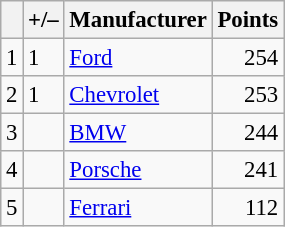<table class="wikitable" style="font-size: 95%;">
<tr>
<th scope="col"></th>
<th scope="col">+/–</th>
<th scope="col">Manufacturer</th>
<th scope="col">Points</th>
</tr>
<tr>
<td align=center>1</td>
<td align="left"> 1</td>
<td> <a href='#'>Ford</a></td>
<td align=right>254</td>
</tr>
<tr>
<td align=center>2</td>
<td align="left"> 1</td>
<td> <a href='#'>Chevrolet</a></td>
<td align=right>253</td>
</tr>
<tr>
<td align=center>3</td>
<td align="left"></td>
<td> <a href='#'>BMW</a></td>
<td align=right>244</td>
</tr>
<tr>
<td align=center>4</td>
<td align="left"></td>
<td> <a href='#'>Porsche</a></td>
<td align=right>241</td>
</tr>
<tr>
<td align=center>5</td>
<td align="left"></td>
<td> <a href='#'>Ferrari</a></td>
<td align=right>112</td>
</tr>
</table>
